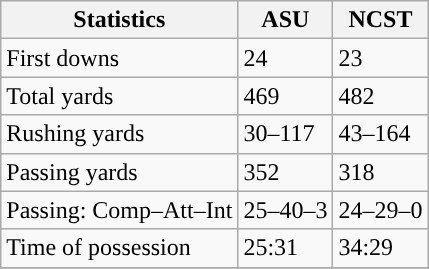<table class="wikitable" style="float: left;">
<tr>
<th>Statistics</th>
<th>ASU</th>
<th>NCST</th>
</tr>
<tr>
<td>First downs</td>
<td>24</td>
<td>23</td>
</tr>
<tr>
<td>Total yards</td>
<td>469</td>
<td>482</td>
</tr>
<tr>
<td>Rushing yards</td>
<td>30–117</td>
<td>43–164</td>
</tr>
<tr>
<td>Passing yards</td>
<td>352</td>
<td>318</td>
</tr>
<tr>
<td>Passing: Comp–Att–Int</td>
<td>25–40–3</td>
<td>24–29–0</td>
</tr>
<tr>
<td>Time of possession</td>
<td>25:31</td>
<td>34:29</td>
</tr>
<tr>
</tr>
</table>
